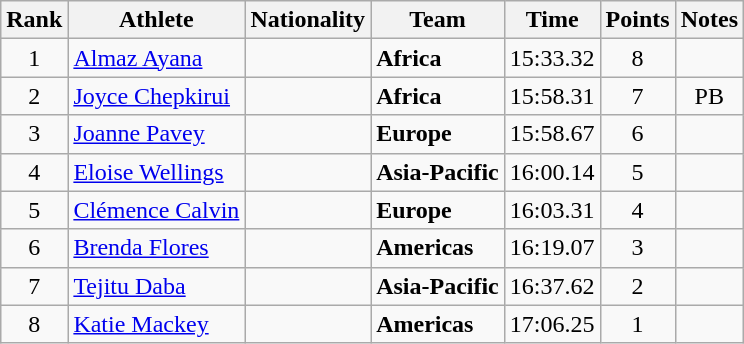<table class="wikitable sortable" style="text-align:center">
<tr>
<th>Rank</th>
<th>Athlete</th>
<th>Nationality</th>
<th>Team</th>
<th>Time</th>
<th>Points</th>
<th>Notes</th>
</tr>
<tr>
<td>1</td>
<td align="left"><a href='#'>Almaz Ayana</a></td>
<td align=left></td>
<td align=left><strong>Africa</strong></td>
<td>15:33.32</td>
<td>8</td>
<td></td>
</tr>
<tr>
<td>2</td>
<td align="left"><a href='#'>Joyce Chepkirui</a></td>
<td align=left></td>
<td align=left><strong>Africa</strong></td>
<td>15:58.31</td>
<td>7</td>
<td>PB</td>
</tr>
<tr>
<td>3</td>
<td align="left"><a href='#'>Joanne Pavey</a></td>
<td align=left></td>
<td align=left><strong>Europe</strong></td>
<td>15:58.67</td>
<td>6</td>
<td></td>
</tr>
<tr>
<td>4</td>
<td align="left"><a href='#'>Eloise Wellings</a></td>
<td align=left></td>
<td align=left><strong>Asia-Pacific</strong></td>
<td>16:00.14</td>
<td>5</td>
<td></td>
</tr>
<tr>
<td>5</td>
<td align="left"><a href='#'>Clémence Calvin</a></td>
<td align=left></td>
<td align=left><strong>Europe</strong></td>
<td>16:03.31</td>
<td>4</td>
<td></td>
</tr>
<tr>
<td>6</td>
<td align="left"><a href='#'>Brenda Flores</a></td>
<td align=left></td>
<td align=left><strong>Americas</strong></td>
<td>16:19.07</td>
<td>3</td>
<td></td>
</tr>
<tr>
<td>7</td>
<td align="left"><a href='#'>Tejitu Daba</a></td>
<td align=left></td>
<td align=left><strong>Asia-Pacific</strong></td>
<td>16:37.62</td>
<td>2</td>
<td></td>
</tr>
<tr>
<td>8</td>
<td align="left"><a href='#'>Katie Mackey</a></td>
<td align=left></td>
<td align=left><strong>Americas</strong></td>
<td>17:06.25</td>
<td>1</td>
<td></td>
</tr>
</table>
